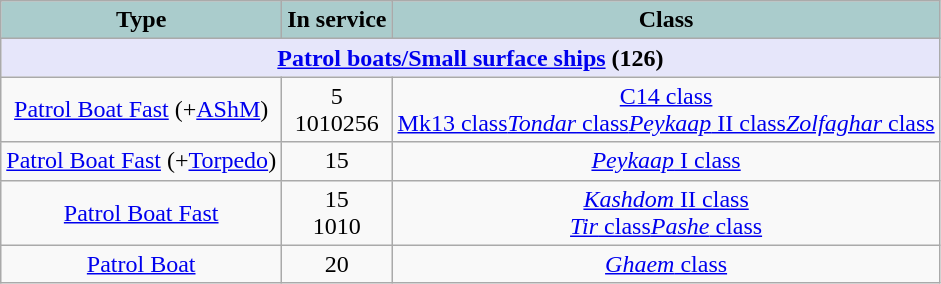<table class="wikitable" style="text-align: center">
<tr>
<th style="text-align:center; background:#acc;">Type</th>
<th style="text-align: center; background:#acc;">In service</th>
<th style="text-align:l center; background:#acc;">Class</th>
</tr>
<tr>
<th style="align: center; background: lavender;" colspan="7"><a href='#'>Patrol boats/Small surface ships</a> (126)</th>
</tr>
<tr>
<td><a href='#'>Patrol Boat Fast</a> (+<a href='#'>AShM</a>)</td>
<td>5<br>1010256</td>
<td><a href='#'>C14 class</a><br><a href='#'>Mk13 class</a><a href='#'><em>Tondar</em> class</a><a href='#'><em>Peykaap</em> II class</a><a href='#'><em>Zolfaghar</em> class</a></td>
</tr>
<tr>
<td><a href='#'>Patrol Boat Fast</a> (+<a href='#'>Torpedo</a>)</td>
<td>15</td>
<td><a href='#'><em>Peykaap</em> I class</a></td>
</tr>
<tr>
<td><a href='#'>Patrol Boat Fast</a></td>
<td>15<br>1010</td>
<td><a href='#'><em>Kashdom</em> II class</a><br><a href='#'><em>Tir</em> class</a><a href='#'><em>Pashe</em> class</a></td>
</tr>
<tr>
<td><a href='#'>Patrol Boat</a></td>
<td>20</td>
<td><a href='#'><em>Ghaem</em> class</a></td>
</tr>
</table>
